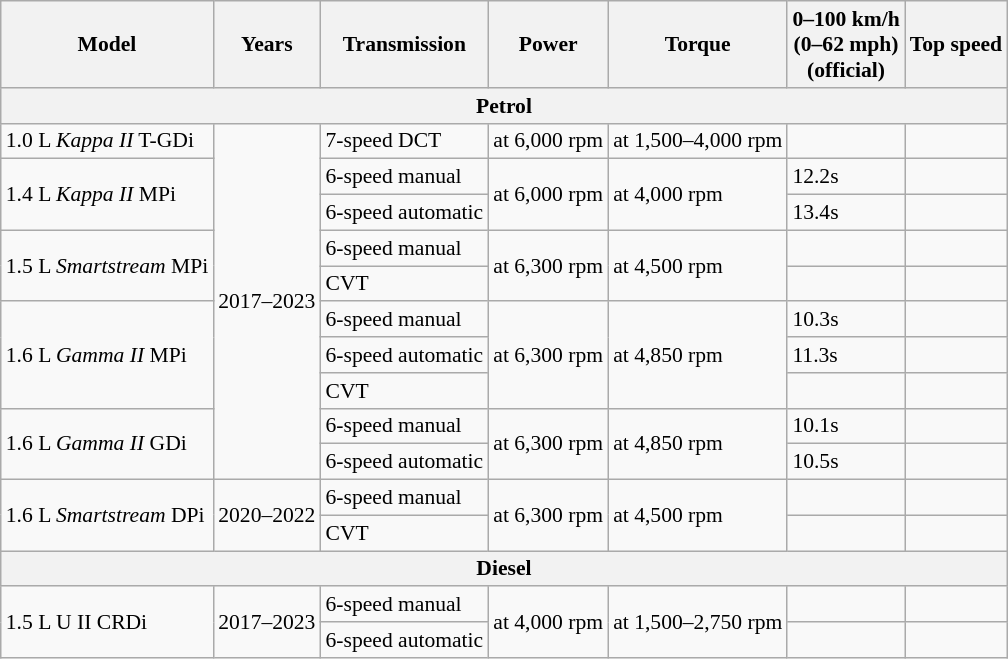<table class="wikitable collapsible" style="text-align:left; font-size:90%;">
<tr>
<th>Model</th>
<th>Years</th>
<th>Transmission</th>
<th>Power</th>
<th>Torque</th>
<th>0–100 km/h<br>(0–62 mph)<br>(official)</th>
<th>Top speed</th>
</tr>
<tr>
<th colspan="7">Petrol</th>
</tr>
<tr>
<td>1.0 L <em>Kappa II</em> T-GDi</td>
<td rowspan=10>2017–2023</td>
<td>7-speed DCT</td>
<td> at 6,000 rpm</td>
<td> at 1,500–4,000 rpm</td>
<td></td>
<td></td>
</tr>
<tr>
<td rowspan=2>1.4 L <em>Kappa II</em> MPi</td>
<td>6-speed manual</td>
<td rowspan=2> at 6,000 rpm</td>
<td rowspan=2> at 4,000 rpm</td>
<td>12.2s</td>
<td></td>
</tr>
<tr>
<td>6-speed automatic</td>
<td>13.4s</td>
<td></td>
</tr>
<tr>
<td rowspan=2>1.5 L <em>Smartstream</em> MPi</td>
<td>6-speed manual</td>
<td rowspan=2> at 6,300 rpm</td>
<td rowspan=2> at 4,500 rpm</td>
<td></td>
<td></td>
</tr>
<tr>
<td>CVT</td>
<td></td>
<td></td>
</tr>
<tr>
<td rowspan=3>1.6 L <em>Gamma II</em> MPi</td>
<td>6-speed manual</td>
<td rowspan=3> at 6,300 rpm</td>
<td rowspan=3> at 4,850 rpm</td>
<td>10.3s</td>
<td></td>
</tr>
<tr>
<td>6-speed automatic</td>
<td>11.3s</td>
<td></td>
</tr>
<tr>
<td>CVT</td>
<td></td>
<td></td>
</tr>
<tr>
<td rowspan=2>1.6 L <em>Gamma II</em> GDi</td>
<td>6-speed manual</td>
<td rowspan=2> at 6,300 rpm</td>
<td rowspan=2> at 4,850 rpm</td>
<td>10.1s</td>
<td></td>
</tr>
<tr>
<td>6-speed automatic</td>
<td>10.5s</td>
<td></td>
</tr>
<tr>
<td rowspan=2>1.6 L <em>Smartstream</em> DPi</td>
<td rowspan=2>2020–2022</td>
<td>6-speed manual</td>
<td rowspan=2> at 6,300 rpm</td>
<td rowspan=2> at 4,500 rpm</td>
<td></td>
<td></td>
</tr>
<tr>
<td>CVT</td>
<td></td>
<td></td>
</tr>
<tr>
<th colspan="7">Diesel</th>
</tr>
<tr>
<td rowspan=2>1.5 L U II CRDi</td>
<td rowspan=2>2017–2023</td>
<td>6-speed manual</td>
<td rowspan=2> at 4,000 rpm</td>
<td rowspan=2> at 1,500–2,750 rpm</td>
<td></td>
<td></td>
</tr>
<tr>
<td>6-speed automatic</td>
<td></td>
<td></td>
</tr>
</table>
